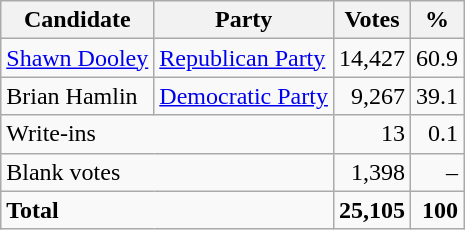<table class=wikitable style=text-align:right>
<tr>
<th>Candidate</th>
<th>Party</th>
<th>Votes</th>
<th>%</th>
</tr>
<tr>
<td align=left><a href='#'>Shawn Dooley</a></td>
<td align=left><a href='#'>Republican Party</a></td>
<td>14,427</td>
<td>60.9</td>
</tr>
<tr>
<td align=left>Brian Hamlin</td>
<td align=left><a href='#'>Democratic Party</a></td>
<td>9,267</td>
<td>39.1</td>
</tr>
<tr>
<td align=left colspan=2>Write-ins</td>
<td>13</td>
<td>0.1</td>
</tr>
<tr>
<td align=left colspan=2>Blank votes</td>
<td>1,398</td>
<td>–</td>
</tr>
<tr>
<td align=left colspan=2><strong>Total</strong></td>
<td><strong>25,105</strong></td>
<td><strong>100</strong></td>
</tr>
</table>
